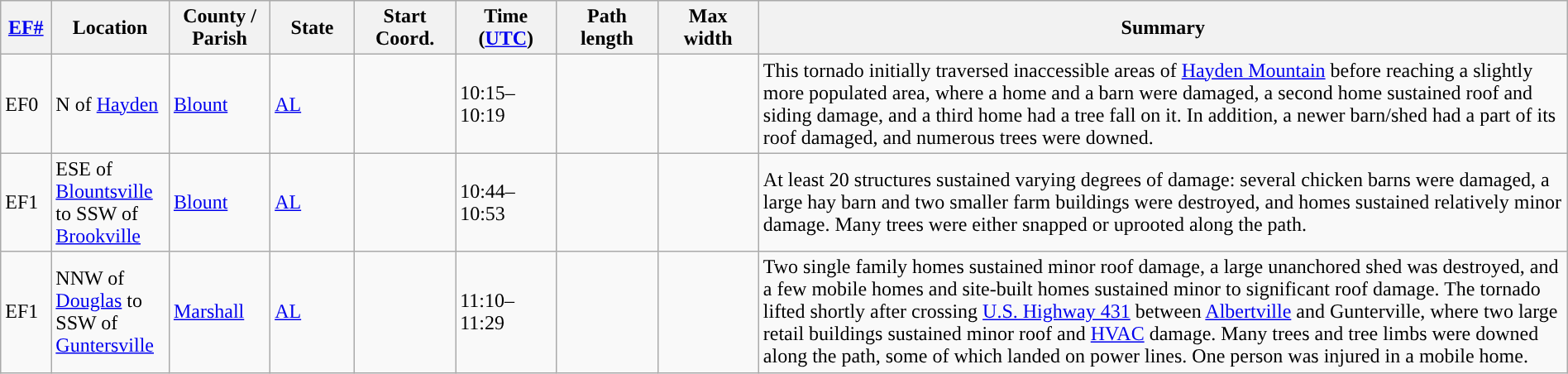<table class="wikitable sortable" style="width:100%;">
<tr>
<th scope="col"  style="width:3%; text-align:center;"><a href='#'>EF#</a></th>
<th scope="col"  style="width:7%; text-align:center;" class="unsortable">Location</th>
<th scope="col"  style="width:6%; text-align:center;" class="unsortable">County / Parish</th>
<th scope="col"  style="width:5%; text-align:center;">State</th>
<th scope="col"  style="width:6%; text-align:center;">Start Coord.</th>
<th scope="col"  style="width:6%; text-align:center;">Time (<a href='#'>UTC</a>)</th>
<th scope="col"  style="width:6%; text-align:center;">Path length</th>
<th scope="col"  style="width:6%; text-align:center;">Max width</th>
<th scope="col" class="unsortable" style="width:48%; text-align:center;">Summary</th>
</tr>
<tr>
<td>EF0</td>
<td>N of <a href='#'>Hayden</a></td>
<td><a href='#'>Blount</a></td>
<td><a href='#'>AL</a></td>
<td></td>
<td>10:15–10:19</td>
<td></td>
<td></td>
<td>This tornado initially traversed inaccessible areas of <a href='#'>Hayden Mountain</a> before reaching a slightly more populated area, where a home and a barn were damaged, a second home sustained roof and siding damage, and a third home had a tree fall on it. In addition, a newer barn/shed had a part of its roof damaged, and numerous trees were downed.</td>
</tr>
<tr>
<td>EF1</td>
<td>ESE of <a href='#'>Blountsville</a> to SSW of <a href='#'>Brookville</a></td>
<td><a href='#'>Blount</a></td>
<td><a href='#'>AL</a></td>
<td></td>
<td>10:44–10:53</td>
<td></td>
<td></td>
<td>At least 20 structures sustained varying degrees of damage: several chicken barns were damaged, a large hay barn and two smaller farm buildings were destroyed, and homes sustained relatively minor damage. Many trees were either snapped or uprooted along the path.</td>
</tr>
<tr>
<td>EF1</td>
<td>NNW of <a href='#'>Douglas</a> to SSW of <a href='#'>Guntersville</a></td>
<td><a href='#'>Marshall</a></td>
<td><a href='#'>AL</a></td>
<td></td>
<td>11:10–11:29</td>
<td></td>
<td></td>
<td>Two single family homes sustained minor roof damage, a large unanchored shed was destroyed, and a few mobile homes and site-built homes sustained minor to significant roof damage. The tornado lifted shortly after crossing <a href='#'>U.S. Highway 431</a> between <a href='#'>Albertville</a> and Gunterville, where two large retail buildings sustained minor roof and <a href='#'>HVAC</a> damage. Many trees and tree limbs were downed along the path, some of which landed on power lines. One person was injured in a mobile home.</td>
</tr>
</table>
